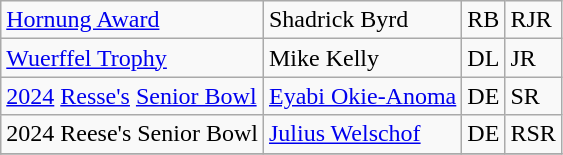<table class="wikitable">
<tr>
<td><a href='#'>Hornung Award</a></td>
<td>Shadrick Byrd</td>
<td>RB</td>
<td>RJR</td>
</tr>
<tr>
<td><a href='#'>Wuerffel Trophy</a></td>
<td>Mike Kelly</td>
<td>DL</td>
<td>JR</td>
</tr>
<tr>
<td><a href='#'>2024</a> <a href='#'>Resse's</a> <a href='#'>Senior Bowl</a></td>
<td><a href='#'>Eyabi Okie-Anoma</a></td>
<td>DE</td>
<td>SR</td>
</tr>
<tr>
<td>2024 Reese's Senior Bowl</td>
<td><a href='#'>Julius Welschof</a></td>
<td>DE</td>
<td>RSR</td>
</tr>
<tr>
</tr>
</table>
